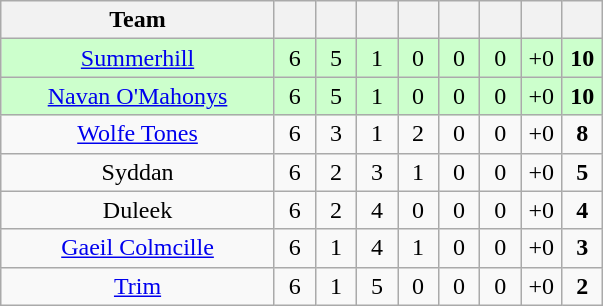<table class="wikitable" style="text-align:center">
<tr>
<th style="width:175px;">Team</th>
<th width="20"></th>
<th width="20"></th>
<th width="20"></th>
<th width="20"></th>
<th width="20"></th>
<th width="20"></th>
<th width="20"></th>
<th width="20"></th>
</tr>
<tr style="background:#cfc;">
<td><a href='#'>Summerhill</a></td>
<td>6</td>
<td>5</td>
<td>1</td>
<td>0</td>
<td>0</td>
<td>0</td>
<td>+0</td>
<td><strong>10</strong></td>
</tr>
<tr style="background:#cfc;">
<td><a href='#'>Navan O'Mahonys</a></td>
<td>6</td>
<td>5</td>
<td>1</td>
<td>0</td>
<td>0</td>
<td>0</td>
<td>+0</td>
<td><strong>10</strong></td>
</tr>
<tr>
<td><a href='#'>Wolfe Tones</a></td>
<td>6</td>
<td>3</td>
<td>1</td>
<td>2</td>
<td>0</td>
<td>0</td>
<td>+0</td>
<td><strong>8</strong></td>
</tr>
<tr>
<td>Syddan</td>
<td>6</td>
<td>2</td>
<td>3</td>
<td>1</td>
<td>0</td>
<td>0</td>
<td>+0</td>
<td><strong>5</strong></td>
</tr>
<tr>
<td>Duleek</td>
<td>6</td>
<td>2</td>
<td>4</td>
<td>0</td>
<td>0</td>
<td>0</td>
<td>+0</td>
<td><strong>4</strong></td>
</tr>
<tr>
<td><a href='#'>Gaeil Colmcille</a></td>
<td>6</td>
<td>1</td>
<td>4</td>
<td>1</td>
<td>0</td>
<td>0</td>
<td>+0</td>
<td><strong>3</strong></td>
</tr>
<tr>
<td><a href='#'>Trim</a></td>
<td>6</td>
<td>1</td>
<td>5</td>
<td>0</td>
<td>0</td>
<td>0</td>
<td>+0</td>
<td><strong>2</strong></td>
</tr>
</table>
